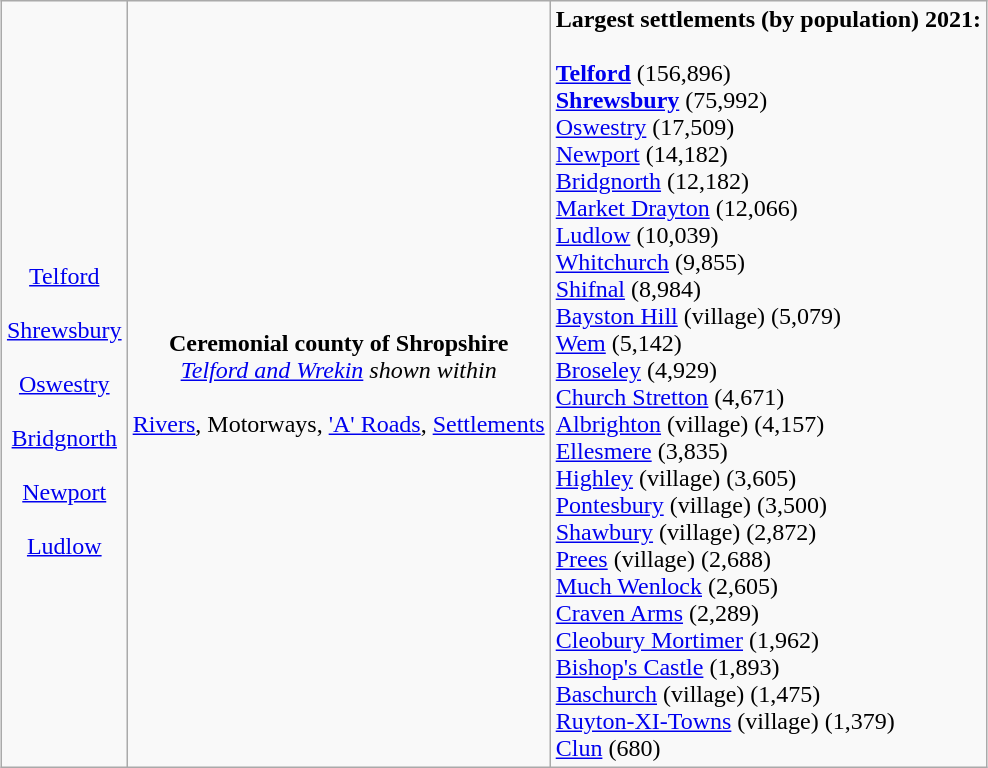<table class="wikitable" style="margin:1em auto;">
<tr>
<td style="text-align:center;"><br><br><a href='#'>Telford</a><br>
<br><a href='#'>Shrewsbury</a><br>
<br><a href='#'>Oswestry</a><br>
<br><a href='#'>Bridgnorth</a><br>
<br><a href='#'>Newport</a><br>
<br><a href='#'>Ludlow</a><br></td>
<td style="text-align:center;"><strong>Ceremonial county of Shropshire</strong><br><em><a href='#'>Telford and Wrekin</a> shown within</em><br><br> <a href='#'>Rivers</a>,  Motorways,  <a href='#'>'A' Roads</a>,  <a href='#'>Settlements</a></td>
<td><strong>Largest settlements (by population) 2021:</strong><br><br><strong><a href='#'>Telford</a></strong> (156,896)<br>
<strong><a href='#'>Shrewsbury</a></strong> (75,992)<br>
<a href='#'>Oswestry</a> (17,509)<br>
<a href='#'>Newport</a> (14,182)<br><a href='#'>Bridgnorth</a> (12,182)<br><a href='#'>Market Drayton</a> (12,066)<br>
<a href='#'>Ludlow</a> (10,039)<br>
<a href='#'>Whitchurch</a> (9,855)<br>
<a href='#'>Shifnal</a> (8,984)<br>
<a href='#'>Bayston Hill</a> (village) (5,079)<br>
<a href='#'>Wem</a> (5,142)<br>
<a href='#'>Broseley</a> (4,929) <br>
<a href='#'>Church Stretton</a> (4,671)<br>
<a href='#'>Albrighton</a> (village) (4,157) <br>
<a href='#'>Ellesmere</a> (3,835)<br>
<a href='#'>Highley</a> (village) (3,605) <br>
<a href='#'>Pontesbury</a> (village) (3,500) <br>
<a href='#'>Shawbury</a> (village) (2,872) <br>
<a href='#'>Prees</a> (village) (2,688) <br>
<a href='#'>Much Wenlock</a> (2,605)<br>
<a href='#'>Craven Arms</a> (2,289)<br>
<a href='#'>Cleobury Mortimer</a> (1,962) <br>
<a href='#'>Bishop's Castle</a> (1,893) <br>
<a href='#'>Baschurch</a> (village) (1,475) <br>
<a href='#'>Ruyton-XI-Towns</a> (village) (1,379) <br>
<a href='#'>Clun</a> (680)<br></td>
</tr>
</table>
